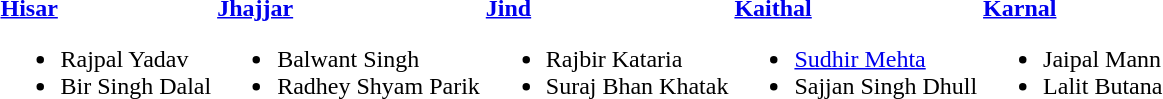<table>
<tr>
<td valign="top"><br><strong><a href='#'>Hisar</a></strong><ul><li>Rajpal Yadav</li><li>Bir Singh Dalal</li></ul></td>
<td valign="top"><br><strong><a href='#'>Jhajjar</a></strong><ul><li>Balwant Singh</li><li>Radhey Shyam Parik</li></ul></td>
<td valign="top"><br><strong><a href='#'>Jind</a></strong><ul><li>Rajbir Kataria</li><li>Suraj Bhan Khatak</li></ul></td>
<td valign="top"><br><strong><a href='#'>Kaithal</a></strong><ul><li><a href='#'>Sudhir Mehta</a></li><li>Sajjan Singh Dhull</li></ul></td>
<td valign="top"><br><strong><a href='#'>Karnal</a></strong><ul><li>Jaipal Mann</li><li>Lalit Butana</li></ul></td>
</tr>
</table>
